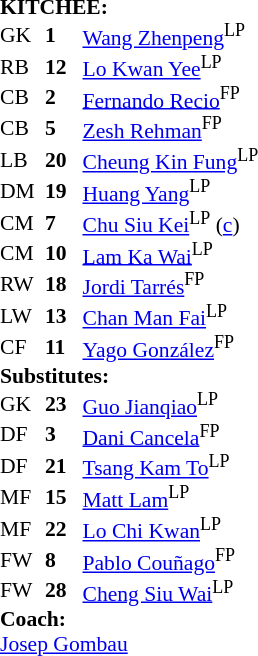<table style="font-size: 90%" cellspacing="0" cellpadding="0">
<tr>
<td colspan="4"><strong>KITCHEE:</strong></td>
</tr>
<tr>
<th width="30"></th>
<th width="25"></th>
</tr>
<tr>
<td>GK</td>
<td><strong>1</strong></td>
<td> <a href='#'>Wang Zhenpeng</a><sup>LP</sup></td>
<td></td>
<td></td>
</tr>
<tr>
<td>RB</td>
<td><strong>12</strong></td>
<td> <a href='#'>Lo Kwan Yee</a><sup>LP</sup></td>
<td></td>
<td></td>
</tr>
<tr>
<td>CB</td>
<td><strong>2</strong></td>
<td> <a href='#'>Fernando Recio</a><sup>FP</sup></td>
<td></td>
<td></td>
</tr>
<tr>
<td>CB</td>
<td><strong>5</strong></td>
<td> <a href='#'>Zesh Rehman</a><sup>FP</sup></td>
<td></td>
<td></td>
</tr>
<tr>
<td>LB</td>
<td><strong>20</strong></td>
<td> <a href='#'>Cheung Kin Fung</a><sup>LP</sup></td>
<td></td>
<td></td>
</tr>
<tr>
<td>DM</td>
<td><strong>19</strong></td>
<td> <a href='#'>Huang Yang</a><sup>LP</sup></td>
<td></td>
<td></td>
</tr>
<tr>
<td>CM</td>
<td><strong>7</strong></td>
<td> <a href='#'>Chu Siu Kei</a><sup>LP</sup> (<a href='#'>c</a>)</td>
<td></td>
<td></td>
</tr>
<tr>
<td>CM</td>
<td><strong>10</strong></td>
<td> <a href='#'>Lam Ka Wai</a><sup>LP</sup></td>
<td></td>
<td></td>
</tr>
<tr>
<td>RW</td>
<td><strong>18</strong></td>
<td> <a href='#'>Jordi Tarrés</a><sup>FP</sup></td>
<td></td>
<td></td>
</tr>
<tr>
<td>LW</td>
<td><strong>13</strong></td>
<td> <a href='#'>Chan Man Fai</a><sup>LP</sup></td>
<td></td>
<td></td>
</tr>
<tr>
<td>CF</td>
<td><strong>11</strong></td>
<td> <a href='#'>Yago González</a><sup>FP</sup></td>
<td></td>
<td></td>
</tr>
<tr>
<td colspan=4><strong>Substitutes:</strong></td>
</tr>
<tr>
<td>GK</td>
<td><strong>23</strong></td>
<td> <a href='#'>Guo Jianqiao</a><sup>LP</sup></td>
<td></td>
<td></td>
</tr>
<tr>
<td>DF</td>
<td><strong>3</strong></td>
<td> <a href='#'>Dani Cancela</a><sup>FP</sup></td>
<td></td>
<td></td>
</tr>
<tr>
<td>DF</td>
<td><strong>21</strong></td>
<td> <a href='#'>Tsang Kam To</a><sup>LP</sup></td>
<td></td>
<td></td>
</tr>
<tr>
<td>MF</td>
<td><strong>15</strong></td>
<td> <a href='#'>Matt Lam</a><sup>LP</sup></td>
<td></td>
<td></td>
</tr>
<tr>
<td>MF</td>
<td><strong>22</strong></td>
<td> <a href='#'>Lo Chi Kwan</a><sup>LP</sup></td>
<td></td>
<td></td>
</tr>
<tr>
<td>FW</td>
<td><strong>8</strong></td>
<td> <a href='#'>Pablo Couñago</a><sup>FP</sup></td>
<td></td>
<td></td>
</tr>
<tr>
<td>FW</td>
<td><strong>28</strong></td>
<td> <a href='#'>Cheng Siu Wai</a><sup>LP</sup></td>
<td></td>
<td></td>
</tr>
<tr>
<td colspan=4><strong>Coach:</strong></td>
</tr>
<tr>
<td colspan="4"> <a href='#'>Josep Gombau</a></td>
</tr>
</table>
